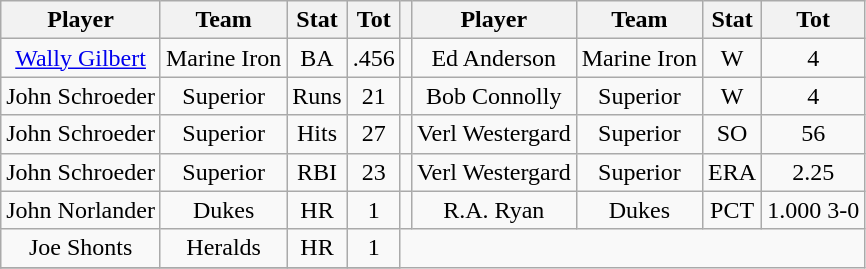<table class="wikitable">
<tr>
<th>Player</th>
<th>Team</th>
<th>Stat</th>
<th>Tot</th>
<th></th>
<th>Player</th>
<th>Team</th>
<th>Stat</th>
<th>Tot</th>
</tr>
<tr align=center>
<td><a href='#'>Wally Gilbert</a></td>
<td>Marine Iron</td>
<td>BA</td>
<td>.456</td>
<td></td>
<td>Ed Anderson</td>
<td>Marine Iron</td>
<td>W</td>
<td>4</td>
</tr>
<tr align=center>
<td>John Schroeder</td>
<td>Superior</td>
<td>Runs</td>
<td>21</td>
<td></td>
<td>Bob Connolly</td>
<td>Superior</td>
<td>W</td>
<td>4</td>
</tr>
<tr align=center>
<td>John Schroeder</td>
<td>Superior</td>
<td>Hits</td>
<td>27</td>
<td></td>
<td>Verl Westergard</td>
<td>Superior</td>
<td>SO</td>
<td>56</td>
</tr>
<tr align=center>
<td>John Schroeder</td>
<td>Superior</td>
<td>RBI</td>
<td>23</td>
<td></td>
<td>Verl Westergard</td>
<td>Superior</td>
<td>ERA</td>
<td>2.25</td>
</tr>
<tr align=center>
<td>John Norlander</td>
<td>Dukes</td>
<td>HR</td>
<td>1</td>
<td></td>
<td>R.A. Ryan</td>
<td>Dukes</td>
<td>PCT</td>
<td>1.000 3-0</td>
</tr>
<tr align=center>
<td>Joe Shonts</td>
<td>Heralds</td>
<td>HR</td>
<td>1</td>
</tr>
<tr align=center>
</tr>
</table>
